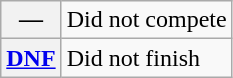<table class="wikitable">
<tr>
<th scope="row">—</th>
<td>Did not compete</td>
</tr>
<tr>
<th scope="row"><a href='#'>DNF</a></th>
<td>Did not finish</td>
</tr>
</table>
